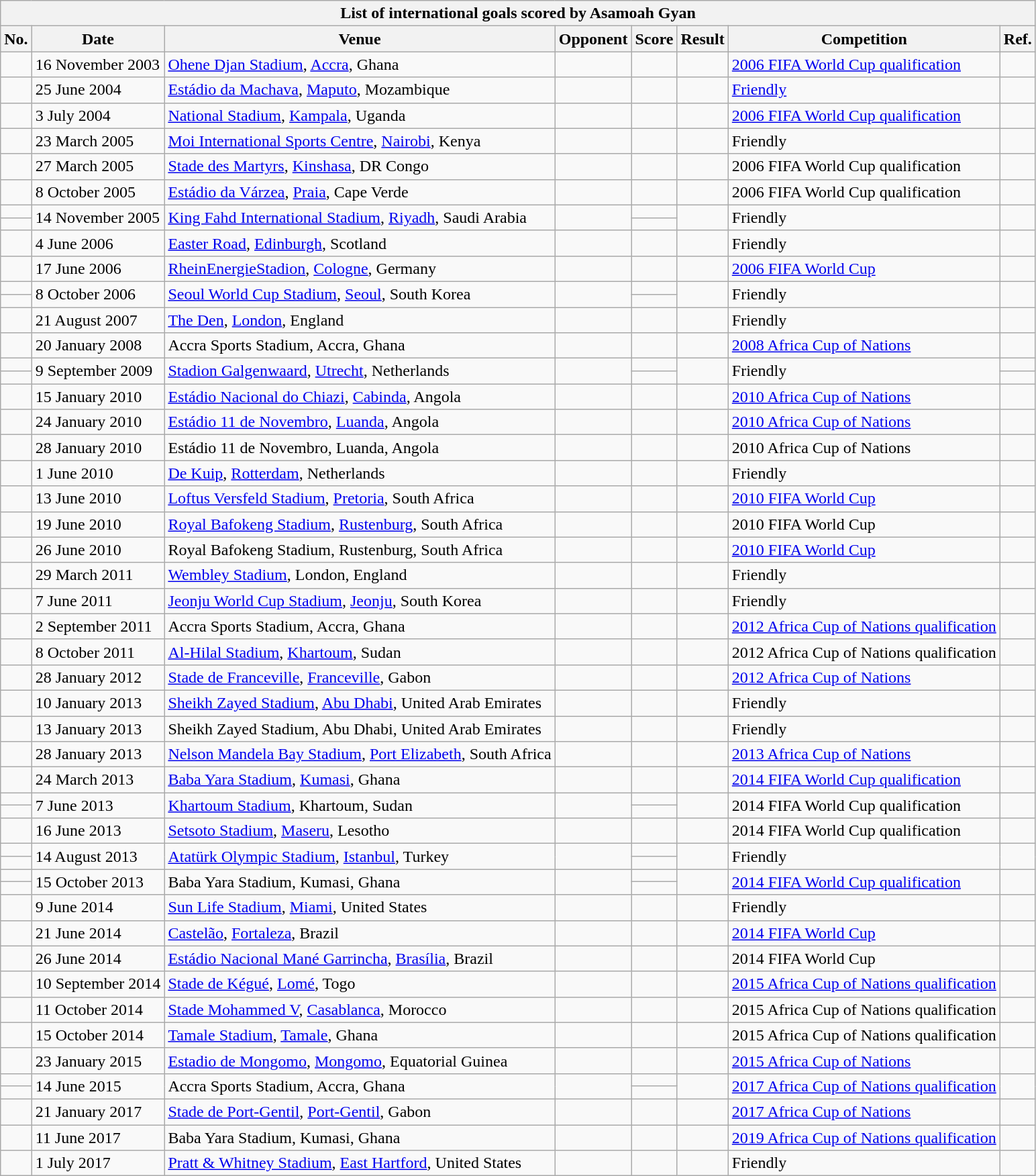<table class="wikitable sortable collapsible">
<tr>
<th colspan="8">List of international goals scored by Asamoah Gyan</th>
</tr>
<tr>
<th>No.</th>
<th>Date</th>
<th>Venue</th>
<th>Opponent</th>
<th>Score</th>
<th>Result</th>
<th>Competition</th>
<th>Ref.</th>
</tr>
<tr>
<td></td>
<td>16 November 2003</td>
<td><a href='#'>Ohene Djan Stadium</a>, <a href='#'>Accra</a>, Ghana</td>
<td></td>
<td></td>
<td></td>
<td><a href='#'>2006 FIFA World Cup qualification</a></td>
<td></td>
</tr>
<tr>
<td></td>
<td>25 June 2004</td>
<td><a href='#'>Estádio da Machava</a>, <a href='#'>Maputo</a>, Mozambique</td>
<td></td>
<td></td>
<td></td>
<td><a href='#'>Friendly</a></td>
<td></td>
</tr>
<tr>
<td></td>
<td>3 July 2004</td>
<td><a href='#'>National Stadium</a>, <a href='#'>Kampala</a>, Uganda</td>
<td></td>
<td></td>
<td></td>
<td><a href='#'>2006 FIFA World Cup qualification</a></td>
<td></td>
</tr>
<tr>
<td></td>
<td>23 March 2005</td>
<td><a href='#'>Moi International Sports Centre</a>, <a href='#'>Nairobi</a>, Kenya</td>
<td></td>
<td></td>
<td></td>
<td>Friendly</td>
<td></td>
</tr>
<tr>
<td></td>
<td>27 March 2005</td>
<td><a href='#'>Stade des Martyrs</a>, <a href='#'>Kinshasa</a>, DR Congo</td>
<td></td>
<td></td>
<td></td>
<td>2006 FIFA World Cup qualification</td>
<td></td>
</tr>
<tr>
<td></td>
<td>8 October 2005</td>
<td><a href='#'>Estádio da Várzea</a>, <a href='#'>Praia</a>, Cape Verde</td>
<td></td>
<td></td>
<td></td>
<td>2006 FIFA World Cup qualification</td>
<td></td>
</tr>
<tr>
<td></td>
<td rowspan="2">14 November 2005</td>
<td rowspan="2"><a href='#'>King Fahd International Stadium</a>, <a href='#'>Riyadh</a>, Saudi Arabia</td>
<td rowspan="2"></td>
<td></td>
<td rowspan="2"></td>
<td rowspan="2">Friendly</td>
<td rowspan="2"></td>
</tr>
<tr>
<td></td>
<td></td>
</tr>
<tr>
<td></td>
<td>4 June 2006</td>
<td><a href='#'>Easter Road</a>, <a href='#'>Edinburgh</a>, Scotland</td>
<td></td>
<td></td>
<td></td>
<td>Friendly</td>
<td></td>
</tr>
<tr>
<td></td>
<td>17 June 2006</td>
<td><a href='#'>RheinEnergieStadion</a>, <a href='#'>Cologne</a>, Germany</td>
<td></td>
<td></td>
<td></td>
<td><a href='#'>2006 FIFA World Cup</a></td>
<td></td>
</tr>
<tr>
<td></td>
<td rowspan="2">8 October 2006</td>
<td rowspan="2"><a href='#'>Seoul World Cup Stadium</a>, <a href='#'>Seoul</a>, South Korea</td>
<td rowspan="2"></td>
<td></td>
<td rowspan="2"></td>
<td rowspan="2">Friendly</td>
<td rowspan="2"></td>
</tr>
<tr>
<td></td>
<td></td>
</tr>
<tr>
<td></td>
<td>21 August 2007</td>
<td><a href='#'>The Den</a>, <a href='#'>London</a>, England</td>
<td></td>
<td></td>
<td></td>
<td>Friendly</td>
<td></td>
</tr>
<tr>
<td></td>
<td>20 January 2008</td>
<td>Accra Sports Stadium, Accra, Ghana</td>
<td></td>
<td></td>
<td></td>
<td><a href='#'>2008 Africa Cup of Nations</a></td>
<td></td>
</tr>
<tr>
<td></td>
<td rowspan="2">9 September 2009</td>
<td rowspan="2"><a href='#'>Stadion Galgenwaard</a>, <a href='#'>Utrecht</a>, Netherlands</td>
<td rowspan="2"></td>
<td></td>
<td rowspan="2"></td>
<td rowspan="2">Friendly</td>
<td></td>
</tr>
<tr>
<td></td>
<td></td>
<td></td>
</tr>
<tr>
<td></td>
<td>15 January 2010</td>
<td><a href='#'>Estádio Nacional do Chiazi</a>, <a href='#'>Cabinda</a>, Angola</td>
<td></td>
<td></td>
<td></td>
<td><a href='#'>2010 Africa Cup of Nations</a></td>
<td></td>
</tr>
<tr>
<td></td>
<td>24 January 2010</td>
<td><a href='#'>Estádio 11 de Novembro</a>, <a href='#'>Luanda</a>, Angola</td>
<td></td>
<td></td>
<td></td>
<td><a href='#'>2010 Africa Cup of Nations</a></td>
<td></td>
</tr>
<tr>
<td></td>
<td>28 January 2010</td>
<td>Estádio 11 de Novembro, Luanda, Angola</td>
<td></td>
<td></td>
<td></td>
<td>2010 Africa Cup of Nations</td>
<td></td>
</tr>
<tr>
<td></td>
<td>1 June 2010</td>
<td><a href='#'>De Kuip</a>, <a href='#'>Rotterdam</a>, Netherlands</td>
<td></td>
<td></td>
<td></td>
<td>Friendly</td>
<td></td>
</tr>
<tr>
<td></td>
<td>13 June 2010</td>
<td><a href='#'>Loftus Versfeld Stadium</a>, <a href='#'>Pretoria</a>, South Africa</td>
<td></td>
<td></td>
<td></td>
<td><a href='#'>2010 FIFA World Cup</a></td>
<td></td>
</tr>
<tr>
<td></td>
<td>19 June 2010</td>
<td><a href='#'>Royal Bafokeng Stadium</a>, <a href='#'>Rustenburg</a>, South Africa</td>
<td></td>
<td></td>
<td></td>
<td>2010 FIFA World Cup</td>
<td></td>
</tr>
<tr>
<td></td>
<td>26 June 2010</td>
<td>Royal Bafokeng Stadium, Rustenburg, South Africa</td>
<td></td>
<td></td>
<td></td>
<td><a href='#'>2010 FIFA World Cup</a></td>
<td></td>
</tr>
<tr>
<td></td>
<td>29 March 2011</td>
<td><a href='#'>Wembley Stadium</a>, London, England</td>
<td></td>
<td></td>
<td></td>
<td>Friendly</td>
<td></td>
</tr>
<tr>
<td></td>
<td>7 June 2011</td>
<td><a href='#'>Jeonju World Cup Stadium</a>, <a href='#'>Jeonju</a>, South Korea</td>
<td></td>
<td></td>
<td></td>
<td>Friendly</td>
<td></td>
</tr>
<tr>
<td></td>
<td>2 September 2011</td>
<td>Accra Sports Stadium, Accra, Ghana</td>
<td></td>
<td></td>
<td></td>
<td><a href='#'>2012 Africa Cup of Nations qualification</a></td>
<td></td>
</tr>
<tr>
<td></td>
<td>8 October 2011</td>
<td><a href='#'>Al-Hilal Stadium</a>, <a href='#'>Khartoum</a>, Sudan</td>
<td></td>
<td></td>
<td></td>
<td>2012 Africa Cup of Nations qualification</td>
<td></td>
</tr>
<tr>
<td></td>
<td>28 January 2012</td>
<td><a href='#'>Stade de Franceville</a>, <a href='#'>Franceville</a>, Gabon</td>
<td></td>
<td></td>
<td></td>
<td><a href='#'>2012 Africa Cup of Nations</a></td>
<td></td>
</tr>
<tr>
<td></td>
<td>10 January 2013</td>
<td><a href='#'>Sheikh Zayed Stadium</a>, <a href='#'>Abu Dhabi</a>, United Arab Emirates</td>
<td></td>
<td></td>
<td></td>
<td>Friendly</td>
<td></td>
</tr>
<tr>
<td></td>
<td>13 January 2013</td>
<td>Sheikh Zayed Stadium, Abu Dhabi, United Arab Emirates</td>
<td></td>
<td></td>
<td></td>
<td>Friendly</td>
<td></td>
</tr>
<tr>
<td></td>
<td>28 January 2013</td>
<td><a href='#'>Nelson Mandela Bay Stadium</a>, <a href='#'>Port Elizabeth</a>, South Africa</td>
<td></td>
<td></td>
<td></td>
<td><a href='#'>2013 Africa Cup of Nations</a></td>
<td></td>
</tr>
<tr>
<td></td>
<td>24 March 2013</td>
<td><a href='#'>Baba Yara Stadium</a>, <a href='#'>Kumasi</a>, Ghana</td>
<td></td>
<td></td>
<td></td>
<td><a href='#'>2014 FIFA World Cup qualification</a></td>
<td></td>
</tr>
<tr>
<td></td>
<td rowspan="2">7 June 2013</td>
<td rowspan="2"><a href='#'>Khartoum Stadium</a>, Khartoum, Sudan</td>
<td rowspan="2"></td>
<td></td>
<td rowspan="2"></td>
<td rowspan="2">2014 FIFA World Cup qualification</td>
<td rowspan="2"></td>
</tr>
<tr>
<td></td>
<td></td>
</tr>
<tr>
<td></td>
<td>16 June 2013</td>
<td><a href='#'>Setsoto Stadium</a>, <a href='#'>Maseru</a>, Lesotho</td>
<td></td>
<td></td>
<td></td>
<td>2014 FIFA World Cup qualification</td>
<td></td>
</tr>
<tr>
<td></td>
<td rowspan="2">14 August 2013</td>
<td rowspan="2"><a href='#'>Atatürk Olympic Stadium</a>, <a href='#'>Istanbul</a>, Turkey</td>
<td rowspan="2"></td>
<td></td>
<td rowspan="2"></td>
<td rowspan="2">Friendly</td>
<td rowspan="2"></td>
</tr>
<tr>
<td></td>
<td></td>
</tr>
<tr>
<td></td>
<td rowspan="2">15 October 2013</td>
<td rowspan="2">Baba Yara Stadium, Kumasi, Ghana</td>
<td rowspan="2"></td>
<td></td>
<td rowspan="2"></td>
<td rowspan="2"><a href='#'>2014 FIFA World Cup qualification</a></td>
<td rowspan="2"></td>
</tr>
<tr>
<td></td>
<td></td>
</tr>
<tr>
<td></td>
<td>9 June 2014</td>
<td><a href='#'>Sun Life Stadium</a>, <a href='#'>Miami</a>, United States</td>
<td></td>
<td></td>
<td></td>
<td>Friendly</td>
<td></td>
</tr>
<tr>
<td></td>
<td>21 June 2014</td>
<td><a href='#'>Castelão</a>, <a href='#'>Fortaleza</a>, Brazil</td>
<td></td>
<td></td>
<td></td>
<td><a href='#'>2014 FIFA World Cup</a></td>
<td></td>
</tr>
<tr>
<td></td>
<td>26 June 2014</td>
<td><a href='#'>Estádio Nacional Mané Garrincha</a>, <a href='#'>Brasília</a>, Brazil</td>
<td></td>
<td></td>
<td></td>
<td>2014 FIFA World Cup</td>
<td></td>
</tr>
<tr>
<td></td>
<td>10 September 2014</td>
<td><a href='#'>Stade de Kégué</a>, <a href='#'>Lomé</a>, Togo</td>
<td></td>
<td></td>
<td></td>
<td><a href='#'>2015 Africa Cup of Nations qualification</a></td>
<td></td>
</tr>
<tr>
<td></td>
<td>11 October 2014</td>
<td><a href='#'>Stade Mohammed V</a>, <a href='#'>Casablanca</a>, Morocco</td>
<td></td>
<td></td>
<td></td>
<td>2015 Africa Cup of Nations qualification</td>
<td></td>
</tr>
<tr>
<td></td>
<td>15 October 2014</td>
<td><a href='#'>Tamale Stadium</a>, <a href='#'>Tamale</a>, Ghana</td>
<td></td>
<td></td>
<td></td>
<td>2015 Africa Cup of Nations qualification</td>
<td></td>
</tr>
<tr>
<td></td>
<td>23 January 2015</td>
<td><a href='#'>Estadio de Mongomo</a>, <a href='#'>Mongomo</a>, Equatorial Guinea</td>
<td></td>
<td></td>
<td></td>
<td><a href='#'>2015 Africa Cup of Nations</a></td>
<td></td>
</tr>
<tr>
<td></td>
<td rowspan="2">14 June 2015</td>
<td rowspan="2">Accra Sports Stadium, Accra, Ghana</td>
<td rowspan="2"></td>
<td></td>
<td rowspan="2"></td>
<td rowspan="2"><a href='#'>2017 Africa Cup of Nations qualification</a></td>
<td rowspan="2"></td>
</tr>
<tr>
<td></td>
<td></td>
</tr>
<tr>
<td></td>
<td>21 January 2017</td>
<td><a href='#'>Stade de Port-Gentil</a>, <a href='#'>Port-Gentil</a>, Gabon</td>
<td></td>
<td></td>
<td></td>
<td><a href='#'>2017 Africa Cup of Nations</a></td>
<td></td>
</tr>
<tr>
<td></td>
<td>11 June 2017</td>
<td>Baba Yara Stadium, Kumasi, Ghana</td>
<td></td>
<td></td>
<td></td>
<td><a href='#'>2019 Africa Cup of Nations qualification</a></td>
<td></td>
</tr>
<tr>
<td></td>
<td>1 July 2017</td>
<td><a href='#'>Pratt & Whitney Stadium</a>, <a href='#'>East Hartford</a>, United States</td>
<td></td>
<td></td>
<td></td>
<td>Friendly</td>
<td></td>
</tr>
</table>
